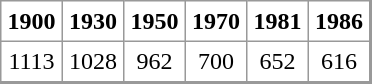<table align="center" rules="all" cellspacing="0" cellpadding="4" style="border: 1px solid #999; border-right: 2px solid #999; border-bottom:2px solid #999">
<tr>
<th>1900</th>
<th>1930</th>
<th>1950</th>
<th>1970</th>
<th>1981</th>
<th>1986</th>
</tr>
<tr>
<td align=center>1113</td>
<td align=center>1028</td>
<td align=center>962</td>
<td align=center>700</td>
<td align=center>652</td>
<td align=center>616</td>
</tr>
</table>
